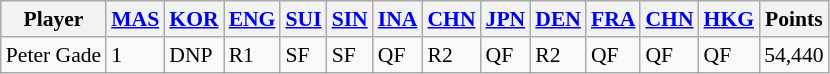<table class=wikitable style="font-size:90%;">
<tr>
<th>Player</th>
<th><a href='#'>MAS</a></th>
<th><a href='#'>KOR</a></th>
<th><a href='#'>ENG</a></th>
<th><a href='#'>SUI</a></th>
<th><a href='#'>SIN</a></th>
<th><a href='#'>INA</a></th>
<th><a href='#'>CHN</a></th>
<th><a href='#'>JPN</a></th>
<th><a href='#'>DEN</a></th>
<th><a href='#'>FRA</a></th>
<th><a href='#'>CHN</a></th>
<th><a href='#'>HKG</a></th>
<th>Points</th>
</tr>
<tr>
<td> Peter Gade</td>
<td>1</td>
<td>DNP</td>
<td>R1</td>
<td>SF</td>
<td>SF</td>
<td>QF</td>
<td>R2</td>
<td>QF</td>
<td>R2</td>
<td>QF</td>
<td>QF</td>
<td>QF</td>
<td>54,440</td>
</tr>
</table>
